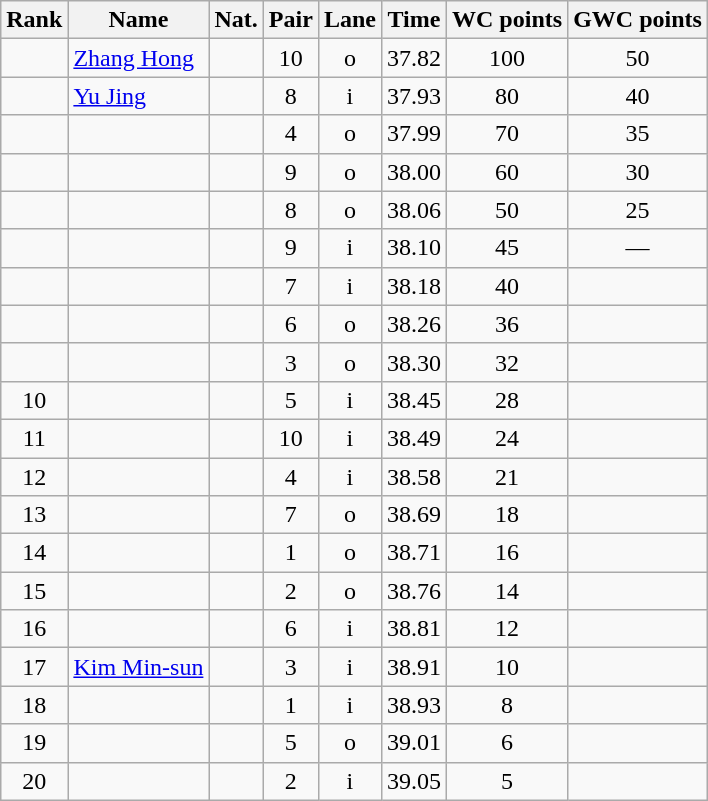<table class="wikitable sortable" style="text-align:center">
<tr>
<th>Rank</th>
<th>Name</th>
<th>Nat.</th>
<th>Pair</th>
<th>Lane</th>
<th>Time</th>
<th>WC points</th>
<th>GWC points</th>
</tr>
<tr>
<td></td>
<td align=left><a href='#'>Zhang Hong</a></td>
<td></td>
<td>10</td>
<td>o</td>
<td>37.82</td>
<td>100</td>
<td>50</td>
</tr>
<tr>
<td></td>
<td align=left><a href='#'>Yu Jing</a></td>
<td></td>
<td>8</td>
<td>i</td>
<td>37.93</td>
<td>80</td>
<td>40</td>
</tr>
<tr>
<td></td>
<td align=left></td>
<td></td>
<td>4</td>
<td>o</td>
<td>37.99</td>
<td>70</td>
<td>35</td>
</tr>
<tr>
<td></td>
<td align=left></td>
<td></td>
<td>9</td>
<td>o</td>
<td>38.00</td>
<td>60</td>
<td>30</td>
</tr>
<tr>
<td></td>
<td align=left></td>
<td></td>
<td>8</td>
<td>o</td>
<td>38.06</td>
<td>50</td>
<td>25</td>
</tr>
<tr>
<td></td>
<td align=left></td>
<td></td>
<td>9</td>
<td>i</td>
<td>38.10</td>
<td>45</td>
<td>—</td>
</tr>
<tr>
<td></td>
<td align=left></td>
<td></td>
<td>7</td>
<td>i</td>
<td>38.18</td>
<td>40</td>
<td></td>
</tr>
<tr>
<td></td>
<td align=left></td>
<td></td>
<td>6</td>
<td>o</td>
<td>38.26</td>
<td>36</td>
<td></td>
</tr>
<tr>
<td></td>
<td align=left></td>
<td></td>
<td>3</td>
<td>o</td>
<td>38.30</td>
<td>32</td>
<td></td>
</tr>
<tr>
<td>10</td>
<td align=left></td>
<td></td>
<td>5</td>
<td>i</td>
<td>38.45</td>
<td>28</td>
<td></td>
</tr>
<tr>
<td>11</td>
<td align=left></td>
<td></td>
<td>10</td>
<td>i</td>
<td>38.49</td>
<td>24</td>
<td></td>
</tr>
<tr>
<td>12</td>
<td align=left></td>
<td></td>
<td>4</td>
<td>i</td>
<td>38.58</td>
<td>21</td>
<td></td>
</tr>
<tr>
<td>13</td>
<td align=left></td>
<td></td>
<td>7</td>
<td>o</td>
<td>38.69</td>
<td>18</td>
<td></td>
</tr>
<tr>
<td>14</td>
<td align=left></td>
<td></td>
<td>1</td>
<td>o</td>
<td>38.71</td>
<td>16</td>
<td></td>
</tr>
<tr>
<td>15</td>
<td align=left></td>
<td></td>
<td>2</td>
<td>o</td>
<td>38.76</td>
<td>14</td>
<td></td>
</tr>
<tr>
<td>16</td>
<td align=left></td>
<td></td>
<td>6</td>
<td>i</td>
<td>38.81</td>
<td>12</td>
<td></td>
</tr>
<tr>
<td>17</td>
<td align=left><a href='#'>Kim Min-sun</a></td>
<td></td>
<td>3</td>
<td>i</td>
<td>38.91</td>
<td>10</td>
<td></td>
</tr>
<tr>
<td>18</td>
<td align=left></td>
<td></td>
<td>1</td>
<td>i</td>
<td>38.93</td>
<td>8</td>
<td></td>
</tr>
<tr>
<td>19</td>
<td align=left></td>
<td></td>
<td>5</td>
<td>o</td>
<td>39.01</td>
<td>6</td>
<td></td>
</tr>
<tr>
<td>20</td>
<td align=left></td>
<td></td>
<td>2</td>
<td>i</td>
<td>39.05</td>
<td>5</td>
<td></td>
</tr>
</table>
